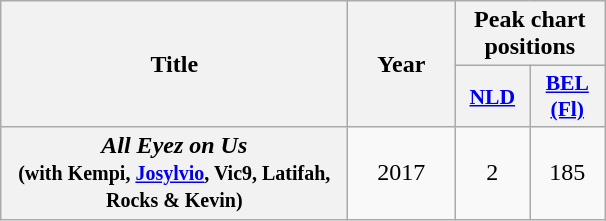<table class="wikitable plainrowheaders" style="text-align:center;">
<tr>
<th scope="col" rowspan="2" style="width:14em;">Title</th>
<th scope="col" rowspan="2" style="width:4em;">Year</th>
<th scope="col" colspan="2">Peak chart positions</th>
</tr>
<tr>
<th scope="col" style="width:3em;font-size:90%;"><a href='#'>NLD</a><br></th>
<th scope="col" style="width:3em;font-size:90%;"><a href='#'>BEL<br>(Fl)</a><br></th>
</tr>
<tr>
<th scope="row"><em>All Eyez on Us</em><br><small>(with Kempi, <a href='#'>Josylvio</a>, Vic9, Latifah, Rocks & Kevin)</small></th>
<td>2017</td>
<td>2</td>
<td>185</td>
</tr>
</table>
